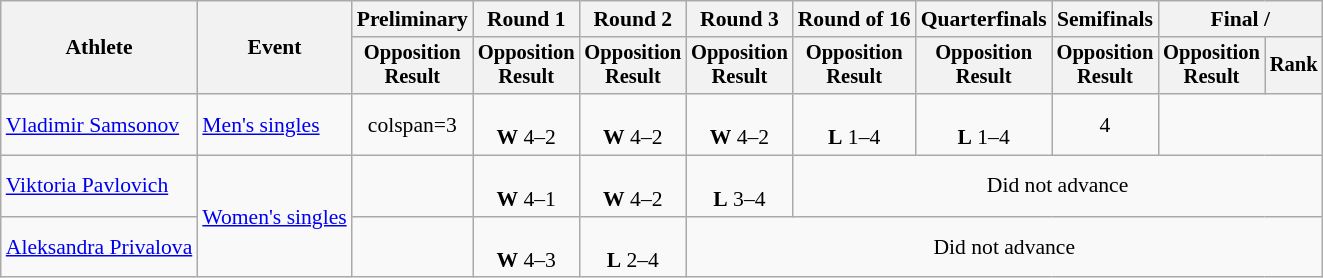<table class="wikitable" style="font-size:90%;">
<tr>
<th rowspan=2>Athlete</th>
<th rowspan=2>Event</th>
<th>Preliminary</th>
<th>Round 1</th>
<th>Round 2</th>
<th>Round 3</th>
<th>Round of 16</th>
<th>Quarterfinals</th>
<th>Semifinals</th>
<th colspan=2>Final / </th>
</tr>
<tr style="font-size:95%">
<th>Opposition<br>Result</th>
<th>Opposition<br>Result</th>
<th>Opposition<br>Result</th>
<th>Opposition<br>Result</th>
<th>Opposition<br>Result</th>
<th>Opposition<br>Result</th>
<th>Opposition<br>Result</th>
<th>Opposition<br>Result</th>
<th>Rank</th>
</tr>
<tr align=center>
<td align=left><a href='#'>Vladimir Samsonov</a></td>
<td align=left><a href='#'>Men's singles</a></td>
<td>colspan=3 </td>
<td><br><strong>W</strong> 4–2</td>
<td><br><strong>W</strong> 4–2</td>
<td><br><strong>W</strong> 4–2</td>
<td><br><strong>L</strong> 1–4</td>
<td><br><strong>L</strong> 1–4</td>
<td>4</td>
</tr>
<tr align=center>
<td align=left><a href='#'>Viktoria Pavlovich</a></td>
<td align=left rowspan=2><a href='#'>Women's singles</a></td>
<td></td>
<td><br><strong>W</strong> 4–1</td>
<td><br><strong>W</strong> 4–2</td>
<td><br><strong>L</strong> 3–4</td>
<td colspan=5>Did not advance</td>
</tr>
<tr align=center>
<td align=left><a href='#'>Aleksandra Privalova</a></td>
<td></td>
<td><br><strong>W</strong> 4–3</td>
<td><br><strong>L</strong> 2–4</td>
<td colspan=6>Did not advance</td>
</tr>
</table>
